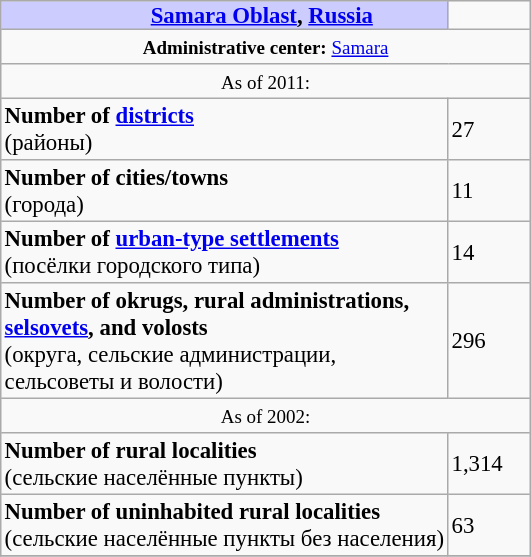<table border=1 align="right" cellpadding=2 cellspacing=0 style="margin: 0 0 1em 1em; background: #f9f9f9; border: 1px #aaa solid; border-collapse: collapse; font-size: 95%;">
<tr>
<th bgcolor="#ccccff" style="padding:0 0 0 50px;"><a href='#'>Samara Oblast</a>, <a href='#'>Russia</a></th>
<td width="50px"></td>
</tr>
<tr>
<td colspan=2 align="center"><small><strong>Administrative center:</strong> <a href='#'>Samara</a></small></td>
</tr>
<tr>
<td colspan=2 align="center"><small>As of 2011:</small></td>
</tr>
<tr>
<td><strong>Number of <a href='#'>districts</a></strong><br>(районы)</td>
<td>27</td>
</tr>
<tr>
<td><strong>Number of cities/towns</strong><br>(города)</td>
<td>11</td>
</tr>
<tr>
<td><strong>Number of <a href='#'>urban-type settlements</a></strong><br>(посёлки городского типа)</td>
<td>14</td>
</tr>
<tr>
<td><strong>Number of okrugs, rural administrations,<br><a href='#'>selsovets</a>, and volosts</strong><br>(округа, сельские администрации,<br>сельсоветы и волости)</td>
<td>296</td>
</tr>
<tr>
<td colspan=2 align="center"><small>As of 2002:</small></td>
</tr>
<tr>
<td><strong>Number of rural localities</strong><br>(сельские населённые пункты)</td>
<td>1,314</td>
</tr>
<tr>
<td><strong>Number of uninhabited rural localities</strong><br>(сельские населённые пункты без населения)</td>
<td>63</td>
</tr>
<tr>
</tr>
</table>
